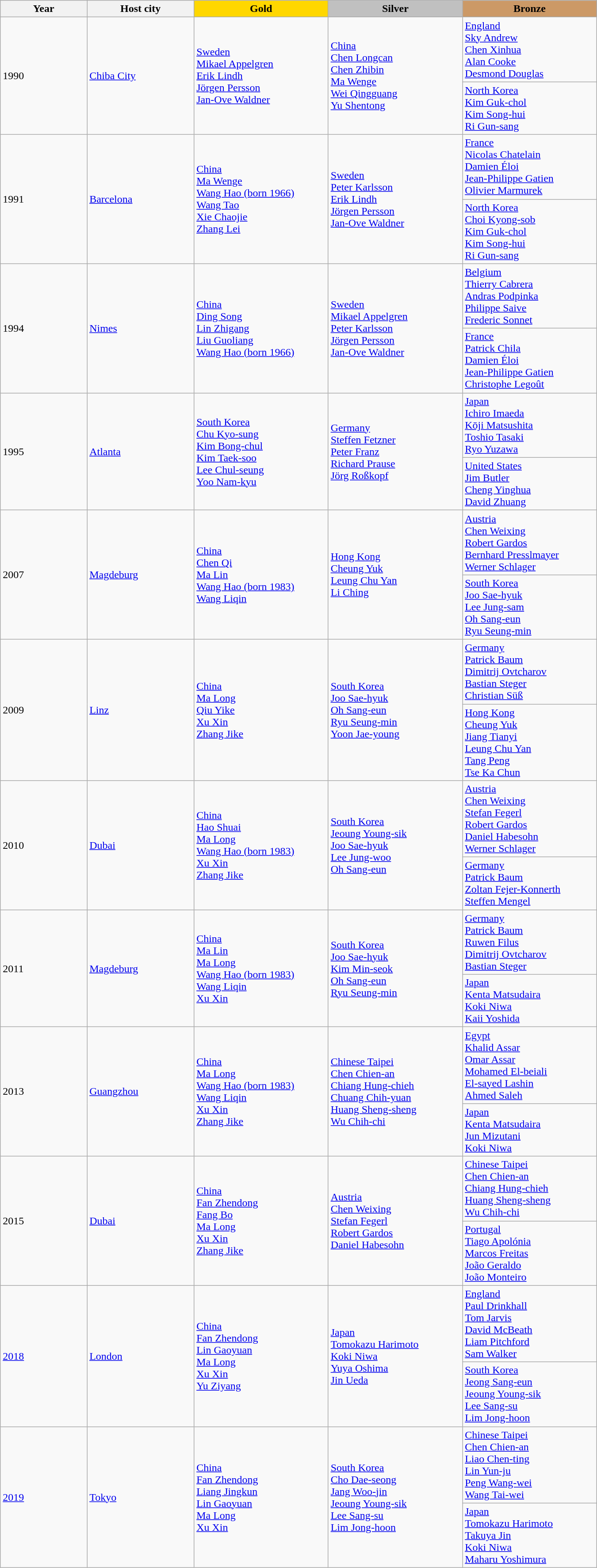<table class="wikitable" style="text-align: left; width: 900px;">
<tr>
<th width="120">Year</th>
<th width="150">Host city</th>
<th width="190" style="background-color: gold">Gold</th>
<th width="190" style="background-color: silver">Silver</th>
<th width="190" style="background-color: #cc9966">Bronze</th>
</tr>
<tr>
<td rowspan=2>1990</td>
<td rowspan=2><a href='#'>Chiba City</a></td>
<td rowspan=2> <a href='#'>Sweden</a><br><a href='#'>Mikael Appelgren</a><br><a href='#'>Erik Lindh</a><br><a href='#'>Jörgen Persson</a><br><a href='#'>Jan-Ove Waldner</a></td>
<td rowspan=2> <a href='#'>China</a><br><a href='#'>Chen Longcan</a><br><a href='#'>Chen Zhibin</a><br><a href='#'>Ma Wenge</a><br><a href='#'>Wei Qingguang</a><br><a href='#'>Yu Shentong</a></td>
<td> <a href='#'>England</a><br><a href='#'>Sky Andrew</a><br><a href='#'>Chen Xinhua</a><br><a href='#'>Alan Cooke</a><br><a href='#'>Desmond Douglas</a></td>
</tr>
<tr>
<td> <a href='#'>North Korea</a><br><a href='#'>Kim Guk-chol</a><br><a href='#'>Kim Song-hui</a><br><a href='#'>Ri Gun-sang</a></td>
</tr>
<tr>
<td rowspan=2>1991</td>
<td rowspan=2><a href='#'>Barcelona</a></td>
<td rowspan=2> <a href='#'>China</a><br><a href='#'>Ma Wenge</a><br><a href='#'>Wang Hao (born 1966)</a><br><a href='#'>Wang Tao</a><br><a href='#'>Xie Chaojie</a><br><a href='#'>Zhang Lei</a></td>
<td rowspan=2> <a href='#'>Sweden</a><br><a href='#'>Peter Karlsson</a><br><a href='#'>Erik Lindh</a><br><a href='#'>Jörgen Persson</a><br><a href='#'>Jan-Ove Waldner</a></td>
<td> <a href='#'>France</a><br><a href='#'>Nicolas Chatelain</a><br><a href='#'>Damien Éloi</a><br><a href='#'>Jean-Philippe Gatien</a><br><a href='#'>Olivier Marmurek</a></td>
</tr>
<tr>
<td> <a href='#'>North Korea</a><br><a href='#'>Choi Kyong-sob</a><br><a href='#'>Kim Guk-chol</a><br><a href='#'>Kim Song-hui</a><br><a href='#'>Ri Gun-sang</a></td>
</tr>
<tr>
<td rowspan=2>1994</td>
<td rowspan=2><a href='#'>Nimes</a></td>
<td rowspan=2> <a href='#'>China</a><br><a href='#'>Ding Song</a><br><a href='#'>Lin Zhigang</a><br><a href='#'>Liu Guoliang</a><br><a href='#'>Wang Hao (born 1966)</a></td>
<td rowspan=2> <a href='#'>Sweden</a><br><a href='#'>Mikael Appelgren</a><br><a href='#'>Peter Karlsson</a><br><a href='#'>Jörgen Persson</a><br><a href='#'>Jan-Ove Waldner</a></td>
<td> <a href='#'>Belgium</a><br><a href='#'>Thierry Cabrera</a><br><a href='#'>Andras Podpinka</a><br><a href='#'>Philippe Saive</a><br><a href='#'>Frederic Sonnet</a></td>
</tr>
<tr>
<td> <a href='#'>France</a><br><a href='#'>Patrick Chila</a><br><a href='#'>Damien Éloi</a><br><a href='#'>Jean-Philippe Gatien</a><br><a href='#'>Christophe Legoût</a></td>
</tr>
<tr>
<td rowspan=2>1995</td>
<td rowspan=2><a href='#'>Atlanta</a></td>
<td rowspan=2> <a href='#'>South Korea</a><br><a href='#'>Chu Kyo-sung</a><br><a href='#'>Kim Bong-chul</a><br><a href='#'>Kim Taek-soo</a><br><a href='#'>Lee Chul-seung</a><br><a href='#'>Yoo Nam-kyu</a></td>
<td rowspan=2> <a href='#'>Germany</a><br><a href='#'>Steffen Fetzner</a><br><a href='#'>Peter Franz</a><br><a href='#'>Richard Prause</a><br><a href='#'>Jörg Roßkopf</a></td>
<td> <a href='#'>Japan</a><br><a href='#'>Ichiro Imaeda</a><br><a href='#'>Kōji Matsushita</a><br><a href='#'>Toshio Tasaki</a><br><a href='#'>Ryo Yuzawa</a></td>
</tr>
<tr>
<td> <a href='#'>United States</a><br><a href='#'>Jim Butler</a><br><a href='#'>Cheng Yinghua</a><br><a href='#'>David Zhuang</a></td>
</tr>
<tr>
<td rowspan=2>2007</td>
<td rowspan=2><a href='#'>Magdeburg</a></td>
<td rowspan=2> <a href='#'>China</a><br><a href='#'>Chen Qi</a><br><a href='#'>Ma Lin</a><br><a href='#'>Wang Hao (born 1983)</a><br><a href='#'>Wang Liqin</a></td>
<td rowspan=2> <a href='#'>Hong Kong</a><br><a href='#'>Cheung Yuk</a><br><a href='#'>Leung Chu Yan</a><br><a href='#'>Li Ching</a></td>
<td> <a href='#'>Austria</a><br><a href='#'>Chen Weixing</a><br><a href='#'>Robert Gardos</a><br><a href='#'>Bernhard Presslmayer</a><br><a href='#'>Werner Schlager</a></td>
</tr>
<tr>
<td> <a href='#'>South Korea</a><br><a href='#'>Joo Sae-hyuk</a><br><a href='#'>Lee Jung-sam</a><br><a href='#'>Oh Sang-eun</a><br><a href='#'>Ryu Seung-min</a></td>
</tr>
<tr>
<td rowspan=2>2009</td>
<td rowspan=2><a href='#'>Linz</a></td>
<td rowspan=2> <a href='#'>China</a><br><a href='#'>Ma Long</a><br><a href='#'>Qiu Yike</a><br><a href='#'>Xu Xin</a><br><a href='#'>Zhang Jike</a></td>
<td rowspan=2> <a href='#'>South Korea</a><br><a href='#'>Joo Sae-hyuk</a><br><a href='#'>Oh Sang-eun</a><br><a href='#'>Ryu Seung-min</a><br><a href='#'>Yoon Jae-young</a></td>
<td> <a href='#'>Germany</a><br><a href='#'>Patrick Baum</a><br><a href='#'>Dimitrij Ovtcharov</a><br><a href='#'>Bastian Steger</a><br><a href='#'>Christian Süß</a></td>
</tr>
<tr>
<td> <a href='#'>Hong Kong</a><br><a href='#'>Cheung Yuk</a><br><a href='#'>Jiang Tianyi</a><br><a href='#'>Leung Chu Yan</a><br><a href='#'>Tang Peng</a><br><a href='#'>Tse Ka Chun</a></td>
</tr>
<tr>
<td rowspan=2>2010</td>
<td rowspan=2><a href='#'>Dubai</a></td>
<td rowspan=2> <a href='#'>China</a><br><a href='#'>Hao Shuai</a><br><a href='#'>Ma Long</a><br><a href='#'>Wang Hao (born 1983)</a><br><a href='#'>Xu Xin</a><br><a href='#'>Zhang Jike</a></td>
<td rowspan=2> <a href='#'>South Korea</a><br><a href='#'>Jeoung Young-sik</a><br><a href='#'>Joo Sae-hyuk</a><br><a href='#'>Lee Jung-woo</a><br><a href='#'>Oh Sang-eun</a></td>
<td> <a href='#'>Austria</a><br><a href='#'>Chen Weixing</a><br><a href='#'>Stefan Fegerl</a><br><a href='#'>Robert Gardos</a><br><a href='#'>Daniel Habesohn</a><br><a href='#'>Werner Schlager</a></td>
</tr>
<tr>
<td> <a href='#'>Germany</a><br><a href='#'>Patrick Baum</a><br><a href='#'>Zoltan Fejer-Konnerth</a><br><a href='#'>Steffen Mengel</a></td>
</tr>
<tr>
<td rowspan=2>2011</td>
<td rowspan=2><a href='#'>Magdeburg</a></td>
<td rowspan=2> <a href='#'>China</a><br><a href='#'>Ma Lin</a><br><a href='#'>Ma Long</a><br><a href='#'>Wang Hao (born 1983)</a><br><a href='#'>Wang Liqin</a><br><a href='#'>Xu Xin</a></td>
<td rowspan=2> <a href='#'>South Korea</a><br><a href='#'>Joo Sae-hyuk</a><br><a href='#'>Kim Min-seok</a><br><a href='#'>Oh Sang-eun</a><br><a href='#'>Ryu Seung-min</a></td>
<td> <a href='#'>Germany</a><br><a href='#'>Patrick Baum</a><br><a href='#'>Ruwen Filus</a><br><a href='#'>Dimitrij Ovtcharov</a><br><a href='#'>Bastian Steger</a></td>
</tr>
<tr>
<td> <a href='#'>Japan</a><br><a href='#'>Kenta Matsudaira</a><br><a href='#'>Koki Niwa</a><br><a href='#'>Kaii Yoshida</a></td>
</tr>
<tr>
<td rowspan=2>2013</td>
<td rowspan=2><a href='#'>Guangzhou</a></td>
<td rowspan=2> <a href='#'>China</a><br><a href='#'>Ma Long</a><br><a href='#'>Wang Hao (born 1983)</a><br><a href='#'>Wang Liqin</a><br><a href='#'>Xu Xin</a><br><a href='#'>Zhang Jike</a></td>
<td rowspan=2> <a href='#'>Chinese Taipei</a><br><a href='#'>Chen Chien-an</a><br><a href='#'>Chiang Hung-chieh</a><br><a href='#'>Chuang Chih-yuan</a><br><a href='#'>Huang Sheng-sheng</a><br><a href='#'>Wu Chih-chi</a></td>
<td> <a href='#'>Egypt</a><br><a href='#'>Khalid Assar</a><br><a href='#'>Omar Assar</a><br><a href='#'>Mohamed El-beiali</a><br><a href='#'>El-sayed Lashin</a><br><a href='#'>Ahmed Saleh</a></td>
</tr>
<tr>
<td> <a href='#'>Japan</a><br><a href='#'>Kenta Matsudaira</a><br><a href='#'>Jun Mizutani</a><br><a href='#'>Koki Niwa</a></td>
</tr>
<tr>
<td rowspan=2>2015</td>
<td rowspan=2><a href='#'>Dubai</a></td>
<td rowspan=2> <a href='#'>China</a><br><a href='#'>Fan Zhendong</a><br><a href='#'>Fang Bo</a><br><a href='#'>Ma Long</a><br><a href='#'>Xu Xin</a><br><a href='#'>Zhang Jike</a></td>
<td rowspan=2> <a href='#'>Austria</a><br><a href='#'>Chen Weixing</a><br><a href='#'>Stefan Fegerl</a><br><a href='#'>Robert Gardos</a><br><a href='#'>Daniel Habesohn</a></td>
<td> <a href='#'>Chinese Taipei</a><br><a href='#'>Chen Chien-an</a><br><a href='#'>Chiang Hung-chieh</a><br><a href='#'>Huang Sheng-sheng</a><br><a href='#'>Wu Chih-chi</a></td>
</tr>
<tr>
<td> <a href='#'>Portugal</a><br><a href='#'>Tiago Apolónia</a><br><a href='#'>Marcos Freitas</a><br><a href='#'>João Geraldo</a><br><a href='#'>João Monteiro</a></td>
</tr>
<tr>
<td rowspan=2><a href='#'>2018</a></td>
<td rowspan=2><a href='#'>London</a></td>
<td rowspan=2> <a href='#'>China</a><br><a href='#'>Fan Zhendong</a><br><a href='#'>Lin Gaoyuan</a><br><a href='#'>Ma Long</a><br><a href='#'>Xu Xin</a><br><a href='#'>Yu Ziyang</a></td>
<td rowspan=2> <a href='#'>Japan</a><br><a href='#'>Tomokazu Harimoto</a><br><a href='#'>Koki Niwa</a><br><a href='#'>Yuya Oshima</a><br><a href='#'>Jin Ueda</a></td>
<td> <a href='#'>England</a><br><a href='#'>Paul Drinkhall</a><br><a href='#'>Tom Jarvis</a><br><a href='#'>David McBeath</a><br><a href='#'>Liam Pitchford</a><br><a href='#'>Sam Walker</a></td>
</tr>
<tr>
<td> <a href='#'>South Korea</a><br><a href='#'>Jeong Sang-eun</a><br><a href='#'>Jeoung Young-sik</a><br><a href='#'>Lee Sang-su</a><br><a href='#'>Lim Jong-hoon</a></td>
</tr>
<tr>
<td rowspan=2><a href='#'>2019</a></td>
<td rowspan=2><a href='#'>Tokyo</a></td>
<td rowspan=2> <a href='#'>China</a><br><a href='#'>Fan Zhendong</a><br><a href='#'>Liang Jingkun</a><br><a href='#'>Lin Gaoyuan</a><br><a href='#'>Ma Long</a><br><a href='#'>Xu Xin</a></td>
<td rowspan=2> <a href='#'>South Korea</a><br><a href='#'>Cho Dae-seong</a><br><a href='#'>Jang Woo-jin</a><br><a href='#'>Jeoung Young-sik</a><br><a href='#'>Lee Sang-su</a><br><a href='#'>Lim Jong-hoon</a></td>
<td> <a href='#'>Chinese Taipei</a><br><a href='#'>Chen Chien-an</a><br><a href='#'>Liao Chen-ting</a><br><a href='#'>Lin Yun-ju</a><br><a href='#'>Peng Wang-wei</a><br><a href='#'>Wang Tai-wei</a></td>
</tr>
<tr>
<td> <a href='#'>Japan</a><br><a href='#'>Tomokazu Harimoto</a><br><a href='#'>Takuya Jin</a><br><a href='#'>Koki Niwa</a><br><a href='#'>Maharu Yoshimura</a></td>
</tr>
</table>
